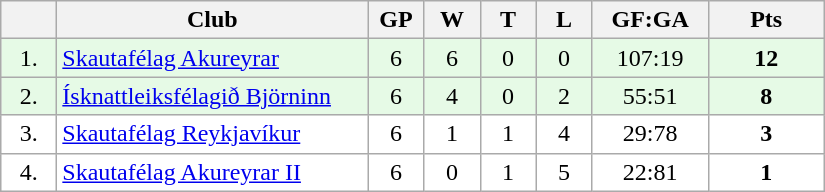<table class="wikitable">
<tr>
<th width="30"></th>
<th width="200">Club</th>
<th width="30">GP</th>
<th width="30">W</th>
<th width="30">T</th>
<th width="30">L</th>
<th width="70">GF:GA</th>
<th width="70">Pts</th>
</tr>
<tr bgcolor="#e6fae6" align="center">
<td>1.</td>
<td align="left"><a href='#'>Skautafélag Akureyrar</a></td>
<td>6</td>
<td>6</td>
<td>0</td>
<td>0</td>
<td>107:19</td>
<td><strong>12</strong></td>
</tr>
<tr bgcolor="#e6fae6" align="center">
<td>2.</td>
<td align="left"><a href='#'>Ísknattleiksfélagið Björninn</a></td>
<td>6</td>
<td>4</td>
<td>0</td>
<td>2</td>
<td>55:51</td>
<td><strong>8</strong></td>
</tr>
<tr bgcolor="#FFFFFF" align="center">
<td>3.</td>
<td align="left"><a href='#'>Skautafélag Reykjavíkur</a></td>
<td>6</td>
<td>1</td>
<td>1</td>
<td>4</td>
<td>29:78</td>
<td><strong>3</strong></td>
</tr>
<tr bgcolor="#FFFFFF" align="center">
<td>4.</td>
<td align="left"><a href='#'>Skautafélag Akureyrar II</a></td>
<td>6</td>
<td>0</td>
<td>1</td>
<td>5</td>
<td>22:81</td>
<td><strong>1</strong></td>
</tr>
</table>
